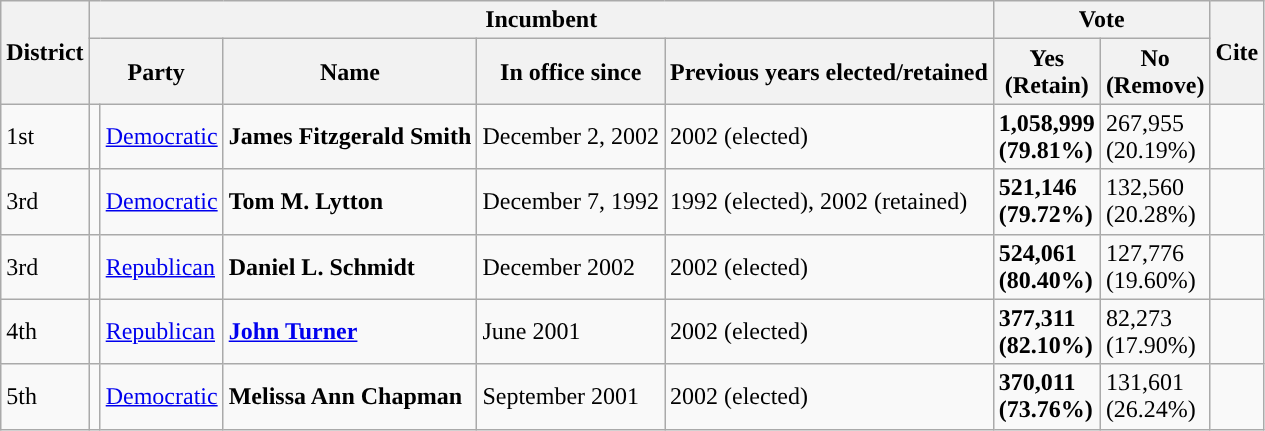<table class="wikitable">
<tr>
<th rowspan =2>District</th>
<th colspan=5>Incumbent</th>
<th colspan="2">Vote</th>
<th rowspan =2>Cite</th>
</tr>
<tr>
<th colspan="2">Party</th>
<th>Name</th>
<th>In office since</th>
<th>Previous years elected/retained</th>
<th>Yes<br>(Retain)</th>
<th>No<br>(Remove)</th>
</tr>
<tr>
<td>1st</td>
<td style="background-color:"></td>
<td><a href='#'>Democratic</a></td>
<td><strong>James Fitzgerald Smith</strong></td>
<td>December 2, 2002</td>
<td>2002 (elected)</td>
<td><strong>1,058,999<br>(79.81%)</strong></td>
<td>267,955<br>(20.19%)</td>
<td></td>
</tr>
<tr>
<td>3rd</td>
<td style="background-color:"></td>
<td><a href='#'>Democratic</a></td>
<td><strong>Tom M. Lytton</strong></td>
<td>December 7, 1992</td>
<td>1992 (elected), 2002 (retained)</td>
<td><strong>521,146 <br>(79.72%)</strong></td>
<td>132,560<br>(20.28%)</td>
<td></td>
</tr>
<tr>
<td>3rd</td>
<td style="background-color:"></td>
<td><a href='#'>Republican</a></td>
<td><strong>Daniel L. Schmidt</strong></td>
<td>December 2002</td>
<td>2002 (elected)</td>
<td><strong>524,061<br>(80.40%)</strong></td>
<td>127,776 <br>(19.60%)</td>
<td></td>
</tr>
<tr>
<td>4th</td>
<td style="background-color:"></td>
<td><a href='#'>Republican</a></td>
<td><strong><a href='#'>John Turner</a></strong></td>
<td>June 2001</td>
<td>2002 (elected)</td>
<td><strong>377,311<br>(82.10%)</strong></td>
<td>82,273<br>(17.90%)</td>
<td></td>
</tr>
<tr>
<td>5th</td>
<td style="background-color:"></td>
<td><a href='#'>Democratic</a></td>
<td><strong>Melissa Ann Chapman</strong></td>
<td>September 2001</td>
<td>2002 (elected)</td>
<td><strong>370,011<br>(73.76%)</strong></td>
<td>131,601<br>(26.24%)</td>
<td></td>
</tr>
</table>
